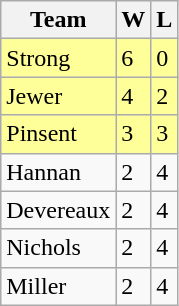<table class="wikitable" border="1">
<tr>
<th>Team</th>
<th>W</th>
<th>L</th>
</tr>
<tr bgcolor="#ffff9a">
<td>Strong</td>
<td>6</td>
<td>0</td>
</tr>
<tr bgcolor="#ffff9a">
<td>Jewer</td>
<td>4</td>
<td>2</td>
</tr>
<tr bgcolor="#ffff9a">
<td>Pinsent</td>
<td>3</td>
<td>3</td>
</tr>
<tr>
<td>Hannan</td>
<td>2</td>
<td>4</td>
</tr>
<tr>
<td>Devereaux</td>
<td>2</td>
<td>4</td>
</tr>
<tr>
<td>Nichols</td>
<td>2</td>
<td>4</td>
</tr>
<tr>
<td>Miller</td>
<td>2</td>
<td>4</td>
</tr>
</table>
